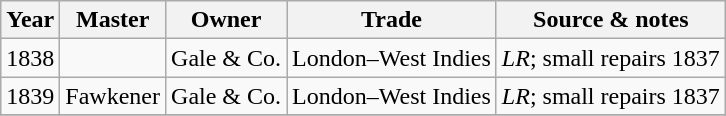<table class=" wikitable">
<tr>
<th>Year</th>
<th>Master</th>
<th>Owner</th>
<th>Trade</th>
<th>Source & notes</th>
</tr>
<tr>
<td>1838</td>
<td></td>
<td>Gale & Co.</td>
<td>London–West Indies</td>
<td><em>LR</em>; small repairs 1837</td>
</tr>
<tr>
<td>1839</td>
<td>Fawkener</td>
<td>Gale & Co.</td>
<td>London–West Indies</td>
<td><em>LR</em>; small repairs 1837</td>
</tr>
<tr>
</tr>
</table>
